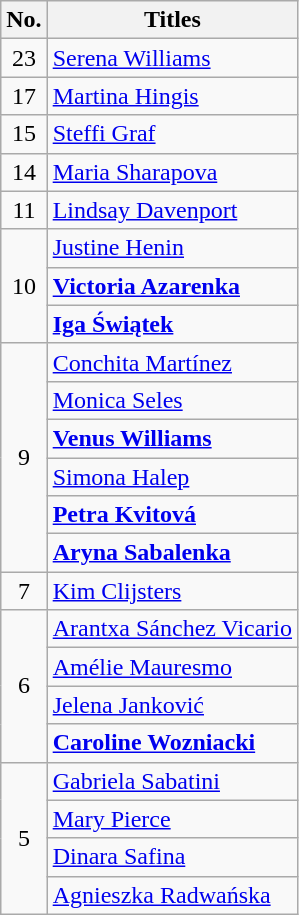<table class="wikitable" style="text-align:center; display:inline-table">
<tr>
<th scope="col">No.</th>
<th scope="col">Titles</th>
</tr>
<tr>
<td>23</td>
<td style="text-align:left"> <a href='#'>Serena Williams</a></td>
</tr>
<tr>
<td>17</td>
<td style="text-align:left"> <a href='#'>Martina Hingis</a></td>
</tr>
<tr>
<td>15</td>
<td style="text-align:left"> <a href='#'>Steffi Graf</a></td>
</tr>
<tr>
<td>14</td>
<td style="text-align:left"> <a href='#'>Maria Sharapova</a></td>
</tr>
<tr>
<td>11</td>
<td style="text-align:left"> <a href='#'>Lindsay Davenport</a></td>
</tr>
<tr>
<td rowspan="3">10</td>
<td style="text-align:left"> <a href='#'>Justine Henin</a></td>
</tr>
<tr>
<td style="text-align:left"> <strong><a href='#'>Victoria Azarenka</a></strong></td>
</tr>
<tr>
<td style="text-align:left"> <strong><a href='#'>Iga Świątek</a></strong></td>
</tr>
<tr>
<td rowspan="6">9</td>
<td style="text-align:left"> <a href='#'>Conchita Martínez</a></td>
</tr>
<tr>
<td style="text-align:left"> <a href='#'>Monica Seles</a></td>
</tr>
<tr>
<td style="text-align:left"> <strong><a href='#'>Venus Williams</a></strong></td>
</tr>
<tr>
<td style="text-align:left"> <a href='#'>Simona Halep</a></td>
</tr>
<tr>
<td style="text-align:left"> <strong><a href='#'>Petra Kvitová</a></strong></td>
</tr>
<tr>
<td style="text-align:left"> <strong><a href='#'>Aryna Sabalenka</a></strong></td>
</tr>
<tr>
<td>7</td>
<td style="text-align:left"> <a href='#'>Kim Clijsters</a></td>
</tr>
<tr>
<td rowspan="4">6</td>
<td style="text-align:left"> <a href='#'>Arantxa Sánchez Vicario</a></td>
</tr>
<tr>
<td style="text-align:left"> <a href='#'>Amélie Mauresmo</a></td>
</tr>
<tr>
<td style="text-align:left"> <a href='#'>Jelena Janković</a></td>
</tr>
<tr>
<td style="text-align:left"> <strong><a href='#'>Caroline Wozniacki</a></strong></td>
</tr>
<tr>
<td rowspan="4">5</td>
<td style="text-align:left"> <a href='#'>Gabriela Sabatini</a></td>
</tr>
<tr>
<td style="text-align:left"> <a href='#'>Mary Pierce</a></td>
</tr>
<tr>
<td style="text-align:left"> <a href='#'>Dinara Safina</a></td>
</tr>
<tr>
<td style="text-align:left"> <a href='#'>Agnieszka Radwańska</a></td>
</tr>
</table>
